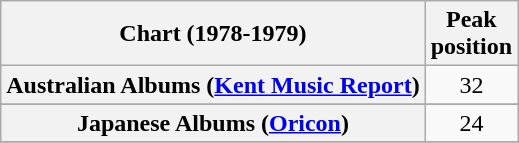<table class="wikitable sortable plainrowheaders">
<tr>
<th scope="col">Chart (1978-1979)</th>
<th scope="col">Peak<br>position</th>
</tr>
<tr>
<th scope="row">Australian Albums (<a href='#'>Kent Music Report</a>)</th>
<td align="center">32</td>
</tr>
<tr>
</tr>
<tr>
<th scope="row">Japanese Albums (<a href='#'>Oricon</a>)</th>
<td align="center">24</td>
</tr>
<tr>
</tr>
</table>
